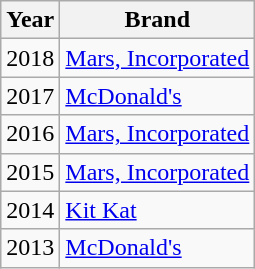<table class="wikitable sortable">
<tr>
<th>Year</th>
<th>Brand</th>
</tr>
<tr>
<td>2018</td>
<td><a href='#'>Mars, Incorporated</a></td>
</tr>
<tr>
<td>2017</td>
<td><a href='#'>McDonald's</a></td>
</tr>
<tr>
<td>2016</td>
<td><a href='#'>Mars, Incorporated</a></td>
</tr>
<tr>
<td>2015</td>
<td><a href='#'>Mars, Incorporated</a></td>
</tr>
<tr>
<td>2014</td>
<td><a href='#'>Kit Kat</a></td>
</tr>
<tr>
<td>2013</td>
<td><a href='#'>McDonald's</a></td>
</tr>
</table>
